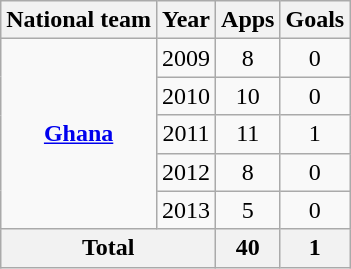<table class="wikitable" style="text-align: center;">
<tr>
<th>National team</th>
<th>Year</th>
<th>Apps</th>
<th>Goals</th>
</tr>
<tr>
<td rowspan="5"><strong><a href='#'>Ghana</a></strong></td>
<td>2009</td>
<td>8</td>
<td>0</td>
</tr>
<tr>
<td>2010</td>
<td>10</td>
<td>0</td>
</tr>
<tr>
<td>2011</td>
<td>11</td>
<td>1</td>
</tr>
<tr>
<td>2012</td>
<td>8</td>
<td>0</td>
</tr>
<tr>
<td>2013</td>
<td>5</td>
<td>0</td>
</tr>
<tr>
<th colspan=2>Total</th>
<th>40</th>
<th>1</th>
</tr>
</table>
